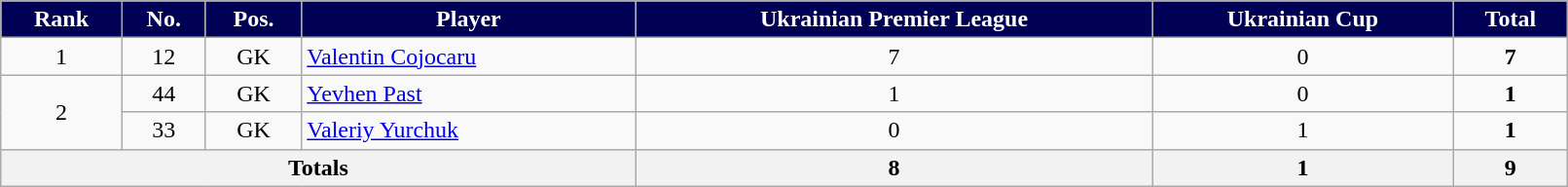<table class="wikitable sortable" style="text-align:center;width:85%;">
<tr>
<th style=background-color:#000055;color:white>Rank</th>
<th style=background-color:#000055;color:white>No.</th>
<th style=background-color:#000055;color:white>Pos.</th>
<th style=background-color:#000055;color:white>Player</th>
<th style=background-color:#000055;color:white>Ukrainian Premier League</th>
<th style=background-color:#000055;color:white>Ukrainian Cup</th>
<th style=background-color:#000055;color:white>Total</th>
</tr>
<tr>
<td>1</td>
<td>12</td>
<td>GK</td>
<td align=left> <a href='#'>Valentin Cojocaru</a></td>
<td>7</td>
<td>0</td>
<td><strong>7</strong></td>
</tr>
<tr>
<td rowspan="2">2</td>
<td>44</td>
<td>GK</td>
<td align=left> <a href='#'>Yevhen Past</a></td>
<td>1</td>
<td>0</td>
<td><strong>1</strong></td>
</tr>
<tr>
<td>33</td>
<td>GK</td>
<td align=left> <a href='#'>Valeriy Yurchuk</a></td>
<td>0</td>
<td>1</td>
<td><strong>1</strong></td>
</tr>
<tr>
<th colspan=4><strong>Totals </strong></th>
<th><strong>8</strong></th>
<th><strong>1</strong></th>
<th><strong>9</strong></th>
</tr>
</table>
